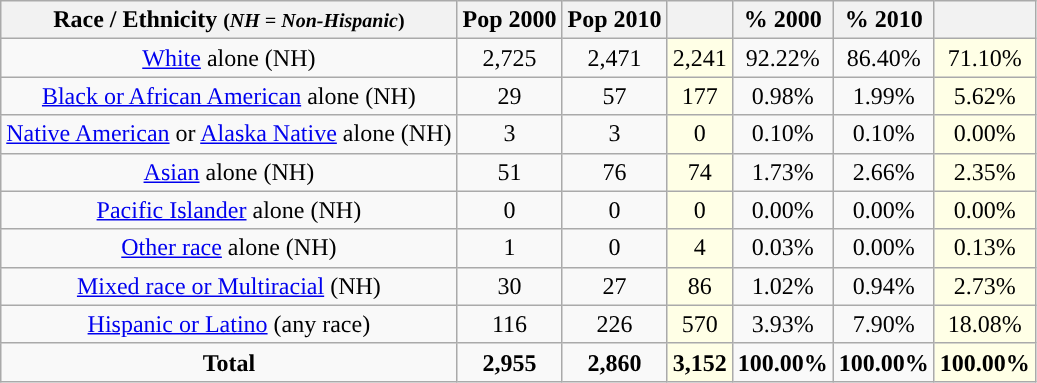<table class="wikitable" style="text-align:center;">
<tr>
<th>Race / Ethnicity <small>(<em>NH = Non-Hispanic</em>)</small></th>
<th>Pop 2000</th>
<th>Pop 2010</th>
<th></th>
<th>% 2000</th>
<th>% 2010</th>
<th></th>
</tr>
<tr>
<td><a href='#'>White</a> alone (NH)</td>
<td>2,725</td>
<td>2,471</td>
<td style='background: #ffffe6;'>2,241</td>
<td>92.22%</td>
<td>86.40%</td>
<td style='background: #ffffe6;'>71.10%</td>
</tr>
<tr>
<td><a href='#'>Black or African American</a> alone (NH)</td>
<td>29</td>
<td>57</td>
<td style='background: #ffffe6;'>177</td>
<td>0.98%</td>
<td>1.99%</td>
<td style='background: #ffffe6;'>5.62%</td>
</tr>
<tr>
<td><a href='#'>Native American</a> or <a href='#'>Alaska Native</a> alone (NH)</td>
<td>3</td>
<td>3</td>
<td style='background: #ffffe6;'>0</td>
<td>0.10%</td>
<td>0.10%</td>
<td style='background: #ffffe6;'>0.00%</td>
</tr>
<tr>
<td><a href='#'>Asian</a> alone (NH)</td>
<td>51</td>
<td>76</td>
<td style='background: #ffffe6;'>74</td>
<td>1.73%</td>
<td>2.66%</td>
<td style='background: #ffffe6;'>2.35%</td>
</tr>
<tr>
<td><a href='#'>Pacific Islander</a> alone (NH)</td>
<td>0</td>
<td>0</td>
<td style='background: #ffffe6;'>0</td>
<td>0.00%</td>
<td>0.00%</td>
<td style='background: #ffffe6;'>0.00%</td>
</tr>
<tr>
<td><a href='#'>Other race</a> alone (NH)</td>
<td>1</td>
<td>0</td>
<td style='background: #ffffe6;'>4</td>
<td>0.03%</td>
<td>0.00%</td>
<td style='background: #ffffe6;'>0.13%</td>
</tr>
<tr>
<td><a href='#'>Mixed race or Multiracial</a> (NH)</td>
<td>30</td>
<td>27</td>
<td style='background: #ffffe6;'>86</td>
<td>1.02%</td>
<td>0.94%</td>
<td style='background: #ffffe6;'>2.73%</td>
</tr>
<tr>
<td><a href='#'>Hispanic or Latino</a> (any race)</td>
<td>116</td>
<td>226</td>
<td style='background: #ffffe6;'>570</td>
<td>3.93%</td>
<td>7.90%</td>
<td style='background: #ffffe6;'>18.08%</td>
</tr>
<tr>
<td><strong>Total</strong></td>
<td><strong>2,955</strong></td>
<td><strong>2,860</strong></td>
<td style='background: #ffffe6;'><strong>3,152</strong></td>
<td><strong>100.00%</strong></td>
<td><strong>100.00%</strong></td>
<td style='background: #ffffe6;'><strong>100.00%</strong></td>
</tr>
</table>
